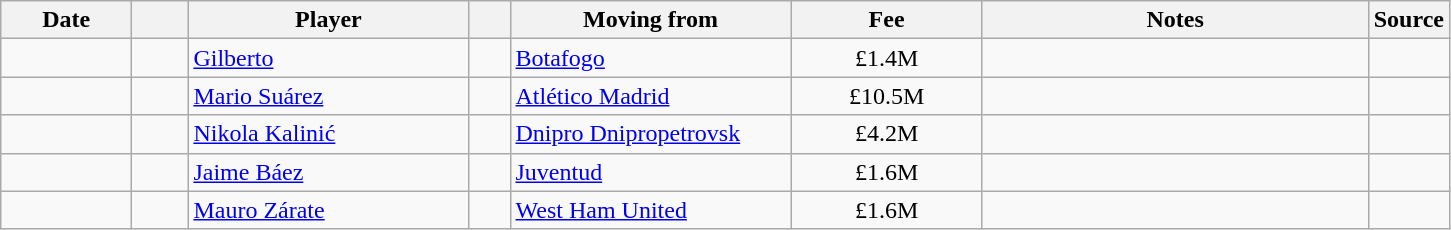<table class="wikitable sortable">
<tr>
<th style="width:80px;">Date</th>
<th style="width:30px;"></th>
<th style="width:180px;">Player</th>
<th style="width:20px;"></th>
<th style="width:180px;">Moving from</th>
<th style="width:120px;" class="unsortable">Fee</th>
<th style="width:250px;" class="unsortable">Notes</th>
<th style="width:20px;">Source</th>
</tr>
<tr>
<td></td>
<td align=center></td>
<td> <a href='#'>Gilberto</a></td>
<td align=center></td>
<td> <a href='#'>Botafogo</a></td>
<td align=center>£1.4M</td>
<td align=center></td>
<td></td>
</tr>
<tr>
<td></td>
<td align=center></td>
<td> <a href='#'>Mario Suárez</a></td>
<td align=center></td>
<td> <a href='#'>Atlético Madrid</a></td>
<td align=center>£10.5M</td>
<td align=center></td>
<td></td>
</tr>
<tr>
<td></td>
<td align=center></td>
<td> <a href='#'>Nikola Kalinić</a></td>
<td align=center></td>
<td> <a href='#'>Dnipro Dnipropetrovsk</a></td>
<td align=center>£4.2M</td>
<td align=center></td>
<td></td>
</tr>
<tr>
<td></td>
<td align=center></td>
<td> <a href='#'>Jaime Báez</a></td>
<td align=center></td>
<td> <a href='#'>Juventud</a></td>
<td align=center>£1.6M</td>
<td align=center></td>
<td></td>
</tr>
<tr>
<td></td>
<td align=center></td>
<td> <a href='#'>Mauro Zárate</a></td>
<td align=center></td>
<td> <a href='#'>West Ham United</a></td>
<td align=center>£1.6M</td>
<td align=center></td>
<td></td>
</tr>
</table>
